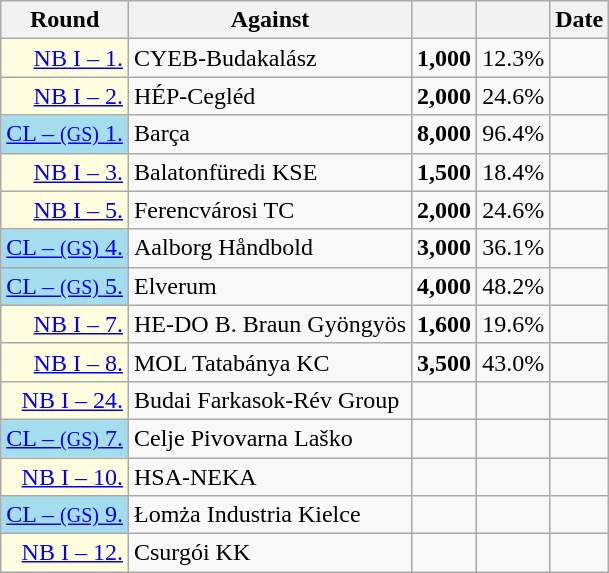<table class="wikitable sortable" style=text-align:right collapsible collapsed">
<tr>
<th>Round</th>
<th>Against</th>
<th></th>
<th></th>
<th>Date</th>
</tr>
<tr>
<td bgcolor=ffffe0><a href='#'>NB I – 1.</a></td>
<td align="left">CYEB-Budakalász</td>
<td><strong>1,000</strong></td>
<td> 12.3%</td>
<td></td>
</tr>
<tr>
<td bgcolor=ffffe0><a href='#'>NB I – 2.</a></td>
<td align="left">HÉP-Cegléd</td>
<td><strong>2,000</strong></td>
<td> 24.6%</td>
<td></td>
</tr>
<tr>
<td bgcolor=a4dded><a href='#'>CL – <small>(GS)</small> 1.</a></td>
<td align="left"> Barça</td>
<td><strong>8,000</strong></td>
<td> 96.4%</td>
<td></td>
</tr>
<tr>
<td bgcolor=ffffe0><a href='#'>NB I – 3.</a></td>
<td align="left">Balatonfüredi KSE</td>
<td><strong>1,500</strong></td>
<td> 18.4%</td>
<td></td>
</tr>
<tr>
<td bgcolor=ffffe0><a href='#'>NB I – 5.</a></td>
<td align="left">Ferencvárosi TC</td>
<td><strong>2,000</strong></td>
<td> 24.6%</td>
<td></td>
</tr>
<tr>
<td bgcolor=a4dded><a href='#'>CL – <small>(GS)</small> 4.</a></td>
<td align="left"> Aalborg Håndbold</td>
<td><strong>3,000</strong></td>
<td> 36.1%</td>
<td></td>
</tr>
<tr>
<td bgcolor=a4dded><a href='#'>CL – <small>(GS)</small> 5.</a></td>
<td align="left"> Elverum</td>
<td><strong>4,000</strong></td>
<td> 48.2%</td>
<td></td>
</tr>
<tr>
<td bgcolor=ffffe0><a href='#'>NB I – 7.</a></td>
<td align="left">HE-DO B. Braun Gyöngyös</td>
<td><strong>1,600</strong></td>
<td> 19.6%</td>
<td></td>
</tr>
<tr>
<td bgcolor=ffffe0><a href='#'>NB I – 8.</a></td>
<td align="left">MOL Tatabánya KC</td>
<td><strong>3,500</strong></td>
<td> 43.0%</td>
<td></td>
</tr>
<tr>
<td bgcolor=ffffe0><a href='#'>NB I – 24.</a></td>
<td align="left">Budai Farkasok-Rév Group</td>
<td></td>
<td></td>
<td></td>
</tr>
<tr>
<td bgcolor=a4dded><a href='#'>CL – <small>(GS)</small> 7.</a></td>
<td align="left"> Celje Pivovarna Laško</td>
<td></td>
<td></td>
<td></td>
</tr>
<tr>
<td bgcolor=ffffe0><a href='#'>NB I – 10.</a></td>
<td align="left">HSA-NEKA</td>
<td></td>
<td></td>
<td></td>
</tr>
<tr>
<td bgcolor=a4dded><a href='#'>CL – <small>(GS)</small> 9.</a></td>
<td align="left"> Łomża Industria Kielce</td>
<td></td>
<td></td>
<td></td>
</tr>
<tr>
<td bgcolor=ffffe0><a href='#'>NB I – 12.</a></td>
<td align="left">Csurgói KK</td>
<td></td>
<td></td>
<td></td>
</tr>
</table>
